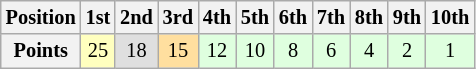<table class="wikitable" style="font-size: 85%">
<tr>
<th>Position</th>
<th>1st</th>
<th>2nd</th>
<th>3rd</th>
<th>4th</th>
<th>5th</th>
<th>6th</th>
<th>7th</th>
<th>8th</th>
<th>9th</th>
<th>10th</th>
</tr>
<tr align="center">
<th>Points</th>
<td style="background:#FFFFBF;">25</td>
<td style="background:#DFDFDF;">18</td>
<td style="background:#FFDF9F;">15</td>
<td style="background:#DFFFDF;">12</td>
<td style="background:#DFFFDF;">10</td>
<td style="background:#DFFFDF;">8</td>
<td style="background:#DFFFDF;">6</td>
<td style="background:#DFFFDF;">4</td>
<td style="background:#DFFFDF;">2</td>
<td style="background:#DFFFDF;">1</td>
</tr>
</table>
